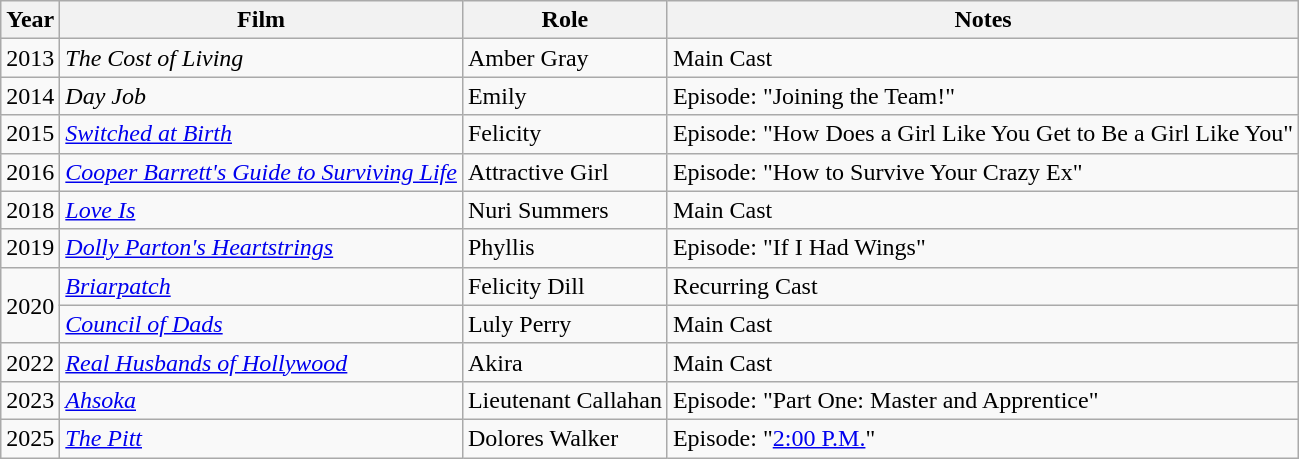<table class="wikitable sortable">
<tr>
<th>Year</th>
<th>Film</th>
<th>Role</th>
<th>Notes</th>
</tr>
<tr>
<td>2013</td>
<td><em>The Cost of Living</em></td>
<td>Amber Gray</td>
<td>Main Cast</td>
</tr>
<tr>
<td>2014</td>
<td><em>Day Job</em></td>
<td>Emily</td>
<td>Episode: "Joining the Team!"</td>
</tr>
<tr>
<td>2015</td>
<td><em><a href='#'>Switched at Birth</a></em></td>
<td>Felicity</td>
<td>Episode: "How Does a Girl Like You Get to Be a Girl Like You"</td>
</tr>
<tr>
<td>2016</td>
<td><em><a href='#'>Cooper Barrett's Guide to Surviving Life</a></em></td>
<td>Attractive Girl</td>
<td>Episode: "How to Survive Your Crazy Ex"</td>
</tr>
<tr>
<td>2018</td>
<td><em><a href='#'>Love Is</a></em></td>
<td>Nuri Summers</td>
<td>Main Cast</td>
</tr>
<tr>
<td>2019</td>
<td><em><a href='#'>Dolly Parton's Heartstrings</a></em></td>
<td>Phyllis</td>
<td>Episode: "If I Had Wings"</td>
</tr>
<tr>
<td rowspan="2">2020</td>
<td><em><a href='#'>Briarpatch</a></em></td>
<td>Felicity Dill</td>
<td>Recurring Cast</td>
</tr>
<tr>
<td><em><a href='#'>Council of Dads</a></em></td>
<td>Luly Perry</td>
<td>Main Cast</td>
</tr>
<tr>
<td>2022</td>
<td><em><a href='#'>Real Husbands of Hollywood</a></em></td>
<td>Akira</td>
<td>Main Cast</td>
</tr>
<tr>
<td>2023</td>
<td><em><a href='#'>Ahsoka</a></em></td>
<td>Lieutenant Callahan</td>
<td>Episode: "Part One: Master and Apprentice"</td>
</tr>
<tr>
<td>2025</td>
<td><em><a href='#'>The Pitt</a></em></td>
<td>Dolores Walker</td>
<td>Episode: "<a href='#'>2:00 P.M.</a>"</td>
</tr>
</table>
